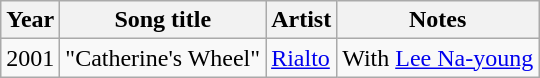<table class="wikitable sortable">
<tr>
<th>Year</th>
<th>Song title</th>
<th>Artist</th>
<th>Notes</th>
</tr>
<tr>
<td rowspan=3>2001</td>
<td>"Catherine's Wheel"</td>
<td><a href='#'>Rialto</a></td>
<td>With <a href='#'>Lee Na-young</a></td>
</tr>
</table>
